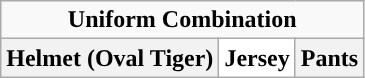<table class="wikitable">
<tr>
<td align="center" Colspan="3"><strong>Uniform Combination</strong></td>
</tr>
<tr align="center">
<th>Helmet (Oval Tiger)</th>
<th style="background:white; color:black">Jersey</th>
<th>Pants</th>
</tr>
</table>
